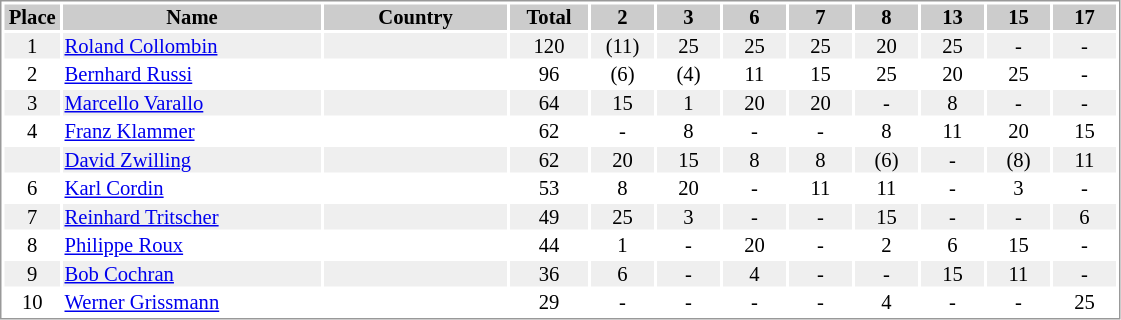<table border="0" style="border: 1px solid #999; background-color:#FFFFFF; text-align:center; font-size:86%; line-height:15px;">
<tr align="center" bgcolor="#CCCCCC">
<th width=35>Place</th>
<th width=170>Name</th>
<th width=120>Country</th>
<th width=50>Total</th>
<th width=40>2</th>
<th width=40>3</th>
<th width=40>6</th>
<th width=40>7</th>
<th width=40>8</th>
<th width=40>13</th>
<th width=40>15</th>
<th width=40>17</th>
</tr>
<tr bgcolor="#EFEFEF">
<td>1</td>
<td align="left"><a href='#'>Roland Collombin</a></td>
<td align="left"></td>
<td>120</td>
<td>(11)</td>
<td>25</td>
<td>25</td>
<td>25</td>
<td>20</td>
<td>25</td>
<td>-</td>
<td>-</td>
</tr>
<tr>
<td>2</td>
<td align="left"><a href='#'>Bernhard Russi</a></td>
<td align="left"></td>
<td>96</td>
<td>(6)</td>
<td>(4)</td>
<td>11</td>
<td>15</td>
<td>25</td>
<td>20</td>
<td>25</td>
<td>-</td>
</tr>
<tr bgcolor="#EFEFEF">
<td>3</td>
<td align="left"><a href='#'>Marcello Varallo</a></td>
<td align="left"></td>
<td>64</td>
<td>15</td>
<td>1</td>
<td>20</td>
<td>20</td>
<td>-</td>
<td>8</td>
<td>-</td>
<td>-</td>
</tr>
<tr>
<td>4</td>
<td align="left"><a href='#'>Franz Klammer</a></td>
<td align="left"></td>
<td>62</td>
<td>-</td>
<td>8</td>
<td>-</td>
<td>-</td>
<td>8</td>
<td>11</td>
<td>20</td>
<td>15</td>
</tr>
<tr bgcolor="#EFEFEF">
<td></td>
<td align="left"><a href='#'>David Zwilling</a></td>
<td align="left"></td>
<td>62</td>
<td>20</td>
<td>15</td>
<td>8</td>
<td>8</td>
<td>(6)</td>
<td>-</td>
<td>(8)</td>
<td>11</td>
</tr>
<tr>
<td>6</td>
<td align="left"><a href='#'>Karl Cordin</a></td>
<td align="left"></td>
<td>53</td>
<td>8</td>
<td>20</td>
<td>-</td>
<td>11</td>
<td>11</td>
<td>-</td>
<td>3</td>
<td>-</td>
</tr>
<tr bgcolor="#EFEFEF">
<td>7</td>
<td align="left"><a href='#'>Reinhard Tritscher</a></td>
<td align="left"></td>
<td>49</td>
<td>25</td>
<td>3</td>
<td>-</td>
<td>-</td>
<td>15</td>
<td>-</td>
<td>-</td>
<td>6</td>
</tr>
<tr>
<td>8</td>
<td align="left"><a href='#'>Philippe Roux</a></td>
<td align="left"></td>
<td>44</td>
<td>1</td>
<td>-</td>
<td>20</td>
<td>-</td>
<td>2</td>
<td>6</td>
<td>15</td>
<td>-</td>
</tr>
<tr bgcolor="#EFEFEF">
<td>9</td>
<td align="left"><a href='#'>Bob Cochran</a></td>
<td align="left"></td>
<td>36</td>
<td>6</td>
<td>-</td>
<td>4</td>
<td>-</td>
<td>-</td>
<td>15</td>
<td>11</td>
<td>-</td>
</tr>
<tr>
<td>10</td>
<td align="left"><a href='#'>Werner Grissmann</a></td>
<td align="left"></td>
<td>29</td>
<td>-</td>
<td>-</td>
<td>-</td>
<td>-</td>
<td>4</td>
<td>-</td>
<td>-</td>
<td>25</td>
</tr>
</table>
